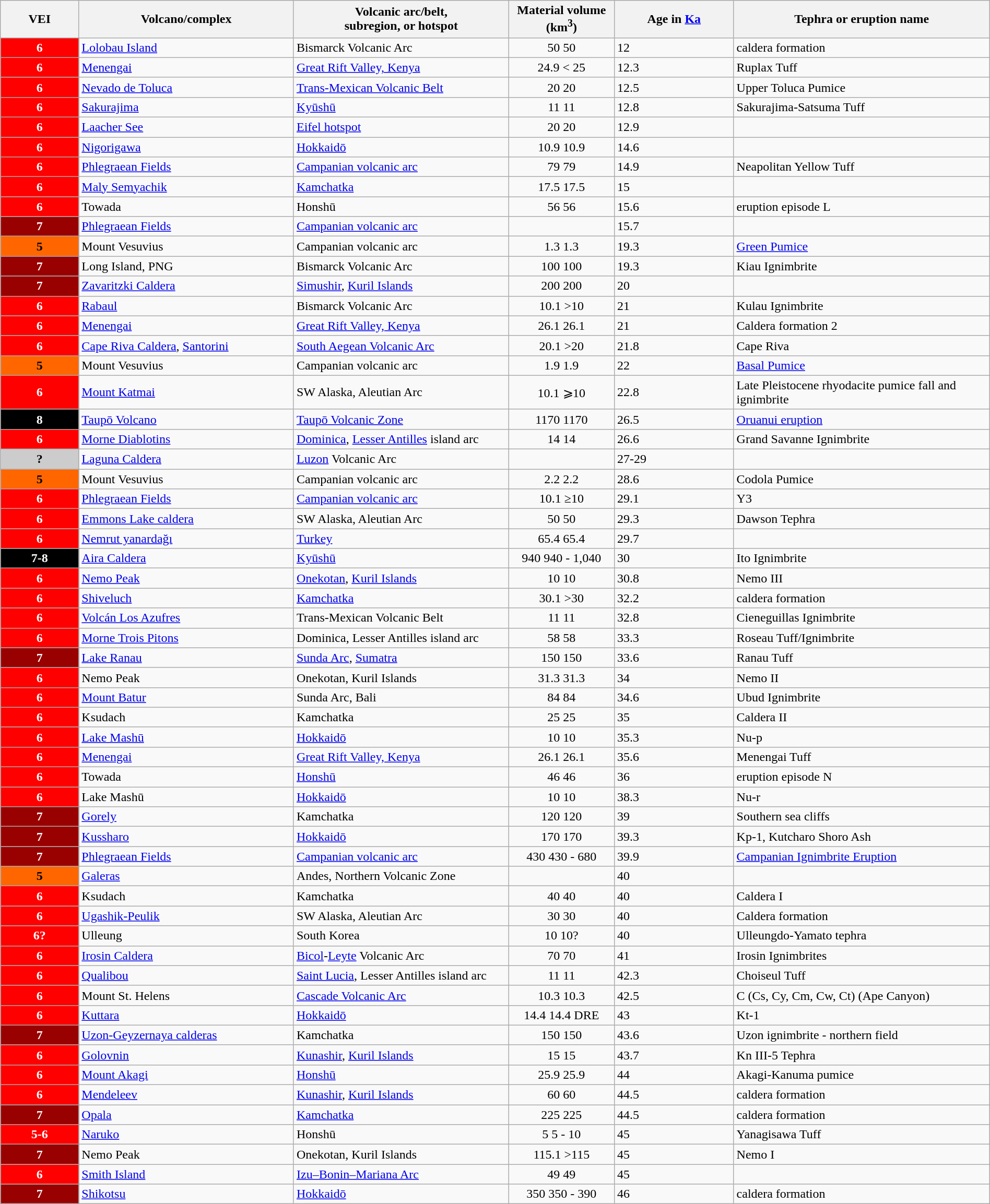<table class="wikitable sortable" width=100%>
<tr>
<th width=50px>VEI</th>
<th width=150px>Volcano/complex</th>
<th width=150px>Volcanic arc/belt,<br>subregion, or hotspot</th>
<th width=70px>Material volume (km<sup>3</sup>)</th>
<th data-sort-type="number" width=80px>Age in <a href='#'>Ka</a></th>
<th width=180px>Tephra or eruption name</th>
</tr>
<tr>
<th style="background:#f00; color:white;">6</th>
<td><a href='#'>Lolobau Island</a></td>
<td>Bismarck Volcanic Arc</td>
<td style="text-align: center;"><span>50</span> 50</td>
<td>12</td>
<td>caldera formation</td>
</tr>
<tr>
<th style="background:#f00; color:white;">6</th>
<td><a href='#'>Menengai</a></td>
<td><a href='#'>Great Rift Valley, Kenya</a></td>
<td style="text-align: center;"><span>24.9</span> < 25</td>
<td>12.3</td>
<td>Ruplax Tuff</td>
</tr>
<tr>
<th style="background:#f00; color:white;">6</th>
<td><a href='#'>Nevado de Toluca</a></td>
<td><a href='#'>Trans-Mexican Volcanic Belt</a></td>
<td style="text-align: center;"><span>20</span> 20</td>
<td>12.5</td>
<td>Upper Toluca Pumice</td>
</tr>
<tr>
<th style="background:#f00; color:white;">6</th>
<td><a href='#'>Sakurajima</a></td>
<td><a href='#'>Kyūshū</a></td>
<td style="text-align: center;"><span>11</span> 11</td>
<td>12.8</td>
<td>Sakurajima-Satsuma Tuff</td>
</tr>
<tr>
<th style="background:#f00; color:white;">6</th>
<td><a href='#'>Laacher See</a></td>
<td><a href='#'>Eifel hotspot</a></td>
<td style="text-align: center;"><span>20</span> 20</td>
<td>12.9</td>
<td></td>
</tr>
<tr>
<th style="background:#f00; color:white;">6</th>
<td><a href='#'>Nigorigawa</a></td>
<td><a href='#'>Hokkaidō</a></td>
<td style="text-align: center;"><span>10.9</span> 10.9</td>
<td>14.6</td>
<td></td>
</tr>
<tr>
<th style="background:#f00; color:white;">6</th>
<td><a href='#'>Phlegraean Fields</a></td>
<td><a href='#'>Campanian volcanic arc</a></td>
<td style="text-align: center;"><span>79</span> 79</td>
<td>14.9</td>
<td>Neapolitan Yellow Tuff</td>
</tr>
<tr>
<th style="background:#f00; color:white;">6</th>
<td><a href='#'>Maly Semyachik</a></td>
<td><a href='#'>Kamchatka</a></td>
<td style="text-align: center;"><span>17.5</span> 17.5</td>
<td>15</td>
<td></td>
</tr>
<tr>
<th style="background:#f00; color:white;">6</th>
<td>Towada</td>
<td>Honshū</td>
<td style="text-align: center;"><span>56</span> 56</td>
<td>15.6</td>
<td>eruption episode L</td>
</tr>
<tr>
<th style="background:#900; color:white;">7</th>
<td><a href='#'>Phlegraean Fields</a></td>
<td><a href='#'>Campanian volcanic arc</a></td>
<td></td>
<td>15.7</td>
<td></td>
</tr>
<tr>
<th style="background:#f60;">5</th>
<td>Mount Vesuvius</td>
<td>Campanian volcanic arc</td>
<td style="text-align: center;"><span>1.3</span> 1.3</td>
<td>19.3</td>
<td><a href='#'>Green Pumice</a></td>
</tr>
<tr>
<th style="background:#900; color:white;">7</th>
<td>Long Island, PNG</td>
<td>Bismarck Volcanic Arc</td>
<td style="text-align: center;"><span>100</span> 100</td>
<td>19.3</td>
<td>Kiau Ignimbrite</td>
</tr>
<tr>
<th style="background:#900; color:white;">7</th>
<td><a href='#'>Zavaritzki Caldera</a></td>
<td><a href='#'>Simushir</a>, <a href='#'>Kuril Islands</a></td>
<td style="text-align: center;"><span>200</span> 200</td>
<td>20</td>
<td></td>
</tr>
<tr>
<th style="background:#f00; color:white;">6</th>
<td><a href='#'>Rabaul</a></td>
<td>Bismarck Volcanic Arc</td>
<td style="text-align: center;"><span>10.1</span> >10</td>
<td>21</td>
<td>Kulau Ignimbrite</td>
</tr>
<tr>
<th style="background:#f00; color:white;">6</th>
<td><a href='#'>Menengai</a></td>
<td><a href='#'>Great Rift Valley, Kenya</a></td>
<td style="text-align: center;"><span>26.1</span> 26.1</td>
<td>21</td>
<td>Caldera formation 2</td>
</tr>
<tr>
<th style="background:#f00; color:white;">6</th>
<td><a href='#'>Cape Riva Caldera</a>, <a href='#'>Santorini</a></td>
<td><a href='#'>South Aegean Volcanic Arc</a></td>
<td style="text-align: center;"><span>20.1</span> >20</td>
<td>21.8</td>
<td>Cape Riva</td>
</tr>
<tr>
<th style="background:#f60;">5</th>
<td>Mount Vesuvius</td>
<td>Campanian volcanic arc</td>
<td style="text-align: center;"><span>1.9</span> 1.9</td>
<td>22</td>
<td><a href='#'>Basal Pumice</a></td>
</tr>
<tr>
<th style="background:#f00; color:white;">6</th>
<td><a href='#'>Mount Katmai</a></td>
<td>SW Alaska, Aleutian Arc</td>
<td style="text-align: center;"><span>10.1</span> ⩾10</td>
<td>22.8</td>
<td>Late Pleistocene rhyodacite pumice fall and ignimbrite</td>
</tr>
<tr>
<th style="background:#000; color:white;">8</th>
<td><a href='#'>Taupō Volcano</a></td>
<td><a href='#'>Taupō Volcanic Zone</a></td>
<td style="text-align: center;"><span>1170</span> 1170</td>
<td>26.5</td>
<td><a href='#'>Oruanui eruption</a></td>
</tr>
<tr>
<th style="background:#f00; color:white;">6</th>
<td><a href='#'>Morne Diablotins</a></td>
<td><a href='#'>Dominica</a>, <a href='#'>Lesser Antilles</a> island arc</td>
<td style="text-align: center;"><span>14</span> 14</td>
<td>26.6</td>
<td>Grand Savanne Ignimbrite</td>
</tr>
<tr>
<th style="background:#ccc;">?</th>
<td><a href='#'>Laguna Caldera</a></td>
<td><a href='#'>Luzon</a> Volcanic Arc</td>
<td></td>
<td>27-29</td>
<td></td>
</tr>
<tr>
<th style="background:#f60;">5</th>
<td>Mount Vesuvius</td>
<td>Campanian volcanic arc</td>
<td style="text-align: center;"><span>2.2</span> 2.2</td>
<td>28.6</td>
<td>Codola Pumice</td>
</tr>
<tr>
<th style="background:#f00; color:white;">6</th>
<td><a href='#'>Phlegraean Fields</a></td>
<td><a href='#'>Campanian volcanic arc</a></td>
<td style="text-align: center;"><span>10.1</span> ≥10</td>
<td>29.1</td>
<td>Y3</td>
</tr>
<tr>
<th style="background:#f00; color:white;">6</th>
<td><a href='#'>Emmons Lake caldera</a></td>
<td>SW Alaska, Aleutian Arc</td>
<td style="text-align: center;"><span>50</span> 50</td>
<td>29.3</td>
<td>Dawson Tephra</td>
</tr>
<tr>
<th style="background:#f00; color:white;">6</th>
<td><a href='#'>Nemrut yanardağı</a></td>
<td><a href='#'>Turkey</a></td>
<td style="text-align: center;"><span>65.4</span> 65.4</td>
<td>29.7</td>
<td></td>
</tr>
<tr>
<th style="background:#000; color:white;">7-8</th>
<td><a href='#'>Aira Caldera</a></td>
<td><a href='#'>Kyūshū</a></td>
<td style="text-align: center;"><span>940</span> 940 - 1,040</td>
<td>30</td>
<td>Ito Ignimbrite</td>
</tr>
<tr>
<th style="background:#f00; color:white;">6</th>
<td><a href='#'>Nemo Peak</a></td>
<td><a href='#'>Onekotan</a>, <a href='#'>Kuril Islands</a></td>
<td style="text-align: center;"><span>10</span> 10</td>
<td>30.8</td>
<td>Nemo III</td>
</tr>
<tr>
<th style="background:#f00; color:white;">6</th>
<td><a href='#'>Shiveluch</a></td>
<td><a href='#'>Kamchatka</a></td>
<td style="text-align: center;"><span>30.1</span> >30</td>
<td>32.2</td>
<td>caldera formation</td>
</tr>
<tr>
<th style="background:#f00; color:white;">6</th>
<td><a href='#'>Volcán Los Azufres</a></td>
<td>Trans-Mexican Volcanic Belt</td>
<td style="text-align: center;"><span>11</span> 11</td>
<td>32.8</td>
<td>Cieneguillas Ignimbrite</td>
</tr>
<tr>
<th style="background:#f00; color:white;">6</th>
<td><a href='#'>Morne Trois Pitons</a></td>
<td>Dominica, Lesser Antilles island arc</td>
<td style="text-align: center;"><span>58</span> 58</td>
<td>33.3</td>
<td>Roseau Tuff/Ignimbrite</td>
</tr>
<tr>
<th style="background:#900; color:white;">7</th>
<td><a href='#'>Lake Ranau</a></td>
<td><a href='#'>Sunda Arc</a>, <a href='#'>Sumatra</a></td>
<td style="text-align: center;"><span>150</span> 150</td>
<td>33.6</td>
<td>Ranau Tuff</td>
</tr>
<tr>
<th style="background:#f00; color:white;">6</th>
<td>Nemo Peak</td>
<td>Onekotan, Kuril Islands</td>
<td style="text-align: center;"><span>31.3</span> 31.3</td>
<td>34</td>
<td>Nemo II</td>
</tr>
<tr>
<th style="background:#f00; color:white;">6</th>
<td><a href='#'>Mount Batur</a></td>
<td>Sunda Arc, Bali</td>
<td style="text-align: center;"><span>84</span> 84</td>
<td>34.6</td>
<td>Ubud Ignimbrite</td>
</tr>
<tr>
<th style="background:#f00; color:white;">6</th>
<td>Ksudach</td>
<td>Kamchatka</td>
<td style="text-align: center;"><span>25</span> 25</td>
<td>35</td>
<td>Caldera II</td>
</tr>
<tr>
<th style="background:#f00; color:white;">6</th>
<td><a href='#'>Lake Mashū</a></td>
<td><a href='#'>Hokkaidō</a></td>
<td style="text-align: center;"><span>10</span> 10</td>
<td>35.3</td>
<td>Nu-p</td>
</tr>
<tr>
<th style="background:#f00; color:white;">6</th>
<td><a href='#'>Menengai</a></td>
<td><a href='#'>Great Rift Valley, Kenya</a></td>
<td style="text-align: center;"><span>26.1</span> 26.1</td>
<td>35.6</td>
<td>Menengai Tuff</td>
</tr>
<tr>
<th style="background:#f00; color:white;">6</th>
<td>Towada</td>
<td><a href='#'>Honshū</a></td>
<td style="text-align: center;"><span>46</span> 46</td>
<td>36</td>
<td>eruption episode N</td>
</tr>
<tr>
<th style="background:#f00; color:white;">6</th>
<td>Lake Mashū</td>
<td><a href='#'>Hokkaidō</a></td>
<td style="text-align: center;"><span>10</span> 10</td>
<td>38.3</td>
<td>Nu-r</td>
</tr>
<tr>
<th style="background:#900; color:white;">7</th>
<td><a href='#'>Gorely</a></td>
<td>Kamchatka</td>
<td style="text-align: center;"><span>120</span> 120</td>
<td>39</td>
<td>Southern sea cliffs</td>
</tr>
<tr>
<th style="background:#900; color:white;">7</th>
<td><a href='#'>Kussharo</a></td>
<td><a href='#'>Hokkaidō</a></td>
<td style="text-align: center;"><span>170</span> 170</td>
<td>39.3</td>
<td>Kp-1, Kutcharo Shoro Ash</td>
</tr>
<tr>
<th style="background:#900; color:white;">7</th>
<td><a href='#'>Phlegraean Fields</a></td>
<td><a href='#'>Campanian volcanic arc</a></td>
<td style="text-align: center;"><span>430</span> 430 - 680</td>
<td>39.9</td>
<td><a href='#'>Campanian Ignimbrite Eruption</a></td>
</tr>
<tr>
<th style="background:#f60;">5</th>
<td><a href='#'>Galeras</a></td>
<td>Andes, Northern Volcanic Zone</td>
<td></td>
<td>40</td>
<td></td>
</tr>
<tr>
<th style="background:#f00; color:white;">6</th>
<td>Ksudach</td>
<td>Kamchatka</td>
<td style="text-align: center;"><span>40</span> 40</td>
<td>40</td>
<td>Caldera I</td>
</tr>
<tr>
<th style="background:#f00; color:white;">6</th>
<td><a href='#'>Ugashik-Peulik</a></td>
<td>SW Alaska, Aleutian Arc</td>
<td style="text-align: center;"><span>30</span> 30</td>
<td>40</td>
<td>Caldera formation</td>
</tr>
<tr>
<th style="background:#f00; color:white;">6?</th>
<td>Ulleung</td>
<td>South Korea</td>
<td style="text-align: center;"><span>10</span> 10?</td>
<td>40</td>
<td>Ulleungdo-Yamato tephra</td>
</tr>
<tr>
<th style="background:#f00; color:white;">6</th>
<td><a href='#'>Irosin Caldera</a></td>
<td><a href='#'>Bicol</a>-<a href='#'>Leyte</a> Volcanic Arc</td>
<td style="text-align: center;"><span>70</span> 70</td>
<td>41</td>
<td>Irosin Ignimbrites</td>
</tr>
<tr>
<th style="background:#f00; color:white;">6</th>
<td><a href='#'>Qualibou</a></td>
<td><a href='#'>Saint Lucia</a>, Lesser Antilles island arc</td>
<td style="text-align: center;"><span>11</span> 11</td>
<td>42.3</td>
<td>Choiseul Tuff</td>
</tr>
<tr>
<th style="background:#f00; color:white;">6</th>
<td>Mount St. Helens</td>
<td><a href='#'>Cascade Volcanic Arc</a></td>
<td style="text-align: center;"><span>10.3</span> 10.3</td>
<td>42.5</td>
<td>C (Cs, Cy, Cm, Cw, Ct) (Ape Canyon)</td>
</tr>
<tr>
<th style="background:#f00; color:white;">6</th>
<td><a href='#'>Kuttara</a></td>
<td><a href='#'>Hokkaidō</a></td>
<td style="text-align: center;"><span>14.4</span> 14.4 DRE</td>
<td>43</td>
<td>Kt-1</td>
</tr>
<tr>
<th style="background:#900; color:white;">7</th>
<td><a href='#'>Uzon-Geyzernaya calderas</a></td>
<td>Kamchatka</td>
<td style="text-align: center;"><span>150</span> 150</td>
<td>43.6</td>
<td>Uzon ignimbrite - northern field</td>
</tr>
<tr>
<th style="background:#f00; color:white;">6</th>
<td><a href='#'>Golovnin</a></td>
<td><a href='#'>Kunashir</a>, <a href='#'>Kuril Islands</a></td>
<td style="text-align: center;"><span>15</span> 15</td>
<td>43.7</td>
<td>Kn III-5 Tephra</td>
</tr>
<tr>
<th style="background:#f00; color:white;">6</th>
<td><a href='#'>Mount Akagi</a></td>
<td><a href='#'>Honshū</a></td>
<td style="text-align: center;"><span>25.9</span> 25.9</td>
<td>44</td>
<td>Akagi-Kanuma pumice</td>
</tr>
<tr>
<th style="background:#f00; color:white;">6</th>
<td><a href='#'>Mendeleev</a></td>
<td><a href='#'>Kunashir</a>, <a href='#'>Kuril Islands</a></td>
<td style="text-align: center;"><span>60</span> 60</td>
<td>44.5</td>
<td>caldera formation</td>
</tr>
<tr>
<th style="background:#900; color:white;">7</th>
<td><a href='#'>Opala</a></td>
<td><a href='#'>Kamchatka</a></td>
<td style="text-align: center;"><span>225</span> 225</td>
<td>44.5</td>
<td>caldera formation</td>
</tr>
<tr>
<th style="background:#f00; color:white;">5-6</th>
<td><a href='#'>Naruko</a></td>
<td>Honshū</td>
<td style="text-align: center;"><span>5</span> 5 - 10</td>
<td>45</td>
<td>Yanagisawa Tuff</td>
</tr>
<tr>
<th style="background:#900; color:white;">7</th>
<td>Nemo Peak</td>
<td>Onekotan, Kuril Islands</td>
<td style="text-align: center;"><span>115.1</span> >115</td>
<td>45</td>
<td>Nemo I</td>
</tr>
<tr>
<th style="background:#f00; color:white;">6</th>
<td><a href='#'>Smith Island</a></td>
<td><a href='#'>Izu–Bonin–Mariana Arc</a></td>
<td style="text-align: center;"><span>49</span> 49</td>
<td>45</td>
<td></td>
</tr>
<tr>
<th style="background:#900; color:white;">7</th>
<td><a href='#'>Shikotsu</a></td>
<td><a href='#'>Hokkaidō</a></td>
<td style="text-align: center;"><span>350</span> 350 - 390</td>
<td>46</td>
<td>caldera formation</td>
</tr>
</table>
